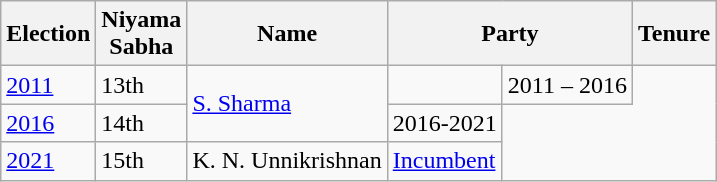<table class="wikitable sortable">
<tr>
<th>Election</th>
<th>Niyama<br>Sabha</th>
<th>Name</th>
<th colspan="2">Party</th>
<th>Tenure</th>
</tr>
<tr>
<td><a href='#'>2011</a></td>
<td>13th</td>
<td rowspan="2"><a href='#'>S. Sharma</a></td>
<td></td>
<td>2011 – 2016</td>
</tr>
<tr>
<td><a href='#'>2016</a></td>
<td>14th</td>
<td>2016-2021</td>
</tr>
<tr>
<td><a href='#'>2021</a></td>
<td>15th</td>
<td>K. N. Unnikrishnan</td>
<td><a href='#'>Incumbent</a></td>
</tr>
</table>
